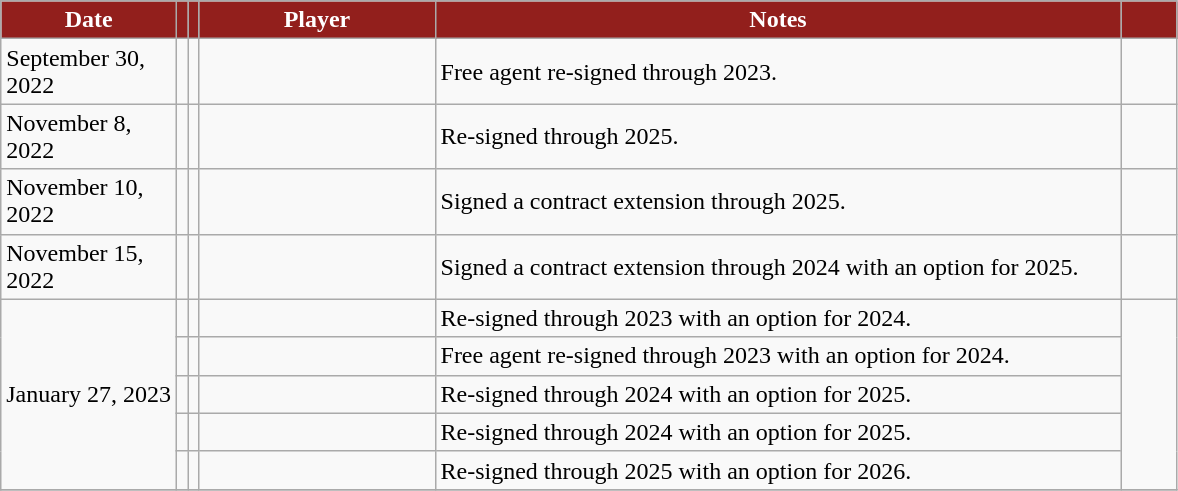<table class="wikitable sortable">
<tr>
<th style="background:#921f1c; color:#fff; width:110px;" scope="col" data-sort-type="date">Date</th>
<th style="background:#921f1c; color:#fff;" scope="col"></th>
<th style="background:#921f1c; color:#fff;" scope="col"></th>
<th style="background:#921f1c; color:#fff; width:150px;" scope="col">Player</th>
<th style="background:#921f1c; color:#fff; width:450px;" scope="col">Notes</th>
<th style="background:#921f1c; color:#fff; width:30px;" scope="col"></th>
</tr>
<tr>
<td>September 30, 2022</td>
<td></td>
<td></td>
<td></td>
<td>Free agent re-signed through 2023.</td>
<td></td>
</tr>
<tr>
<td>November 8, 2022</td>
<td></td>
<td></td>
<td></td>
<td>Re-signed through 2025.</td>
<td></td>
</tr>
<tr>
<td>November 10, 2022</td>
<td></td>
<td></td>
<td></td>
<td>Signed a contract extension through 2025.</td>
<td></td>
</tr>
<tr>
<td>November 15, 2022</td>
<td></td>
<td></td>
<td></td>
<td>Signed a contract extension through 2024 with an option for 2025.</td>
<td></td>
</tr>
<tr>
<td rowspan=5>January 27, 2023</td>
<td></td>
<td></td>
<td></td>
<td>Re-signed through 2023 with an option for 2024.</td>
<td rowspan=5></td>
</tr>
<tr>
<td></td>
<td></td>
<td></td>
<td>Free agent re-signed through 2023 with an option for 2024.</td>
</tr>
<tr>
<td></td>
<td></td>
<td></td>
<td>Re-signed through 2024 with an option for 2025.</td>
</tr>
<tr>
<td></td>
<td></td>
<td></td>
<td>Re-signed through 2024 with an option for 2025.</td>
</tr>
<tr>
<td></td>
<td></td>
<td></td>
<td>Re-signed through 2025 with an option for 2026.</td>
</tr>
<tr>
</tr>
</table>
